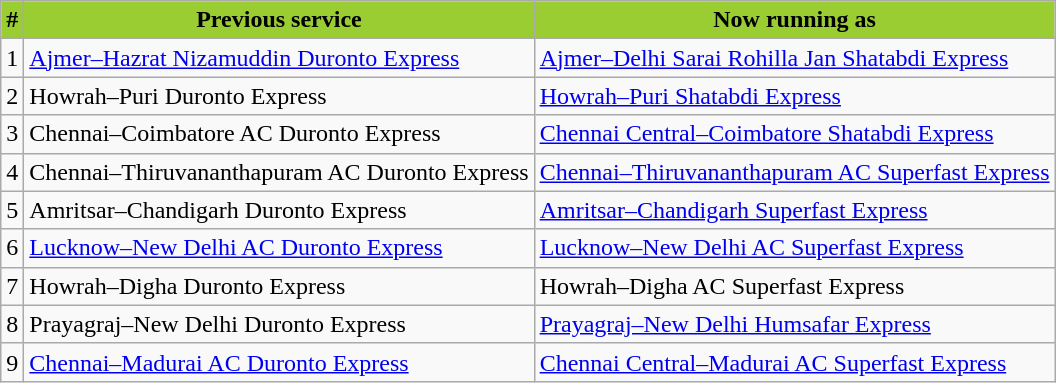<table class="wikitable sortable">
<tr>
<th style="background-color: #9ACD32">#</th>
<th style="background-color: #9ACD32">Previous service</th>
<th style="background-color: #9ACD32">Now running as</th>
</tr>
<tr>
<td>1</td>
<td><a href='#'>Ajmer–Hazrat Nizamuddin Duronto Express</a></td>
<td><a href='#'>Ajmer–Delhi Sarai Rohilla Jan Shatabdi Express</a></td>
</tr>
<tr>
<td>2</td>
<td>Howrah–Puri Duronto Express</td>
<td><a href='#'>Howrah–Puri Shatabdi Express</a></td>
</tr>
<tr>
<td>3</td>
<td>Chennai–Coimbatore AC Duronto Express</td>
<td><a href='#'>Chennai Central–Coimbatore Shatabdi Express</a></td>
</tr>
<tr>
<td>4</td>
<td>Chennai–Thiruvananthapuram AC Duronto Express</td>
<td><a href='#'>Chennai–Thiruvananthapuram AC Superfast Express</a></td>
</tr>
<tr>
<td>5</td>
<td>Amritsar–Chandigarh Duronto Express</td>
<td><a href='#'>Amritsar–Chandigarh Superfast Express</a></td>
</tr>
<tr>
<td>6</td>
<td><a href='#'>Lucknow–New Delhi AC Duronto Express</a></td>
<td><a href='#'>Lucknow–New Delhi AC Superfast Express</a></td>
</tr>
<tr>
<td>7</td>
<td>Howrah–Digha Duronto Express</td>
<td>Howrah–Digha AC Superfast Express</td>
</tr>
<tr>
<td>8</td>
<td>Prayagraj–New Delhi Duronto Express</td>
<td><a href='#'>Prayagraj–New Delhi Humsafar Express</a></td>
</tr>
<tr>
<td>9</td>
<td><a href='#'>Chennai–Madurai AC Duronto Express</a></td>
<td><a href='#'>Chennai Central–Madurai AC Superfast Express</a></td>
</tr>
</table>
